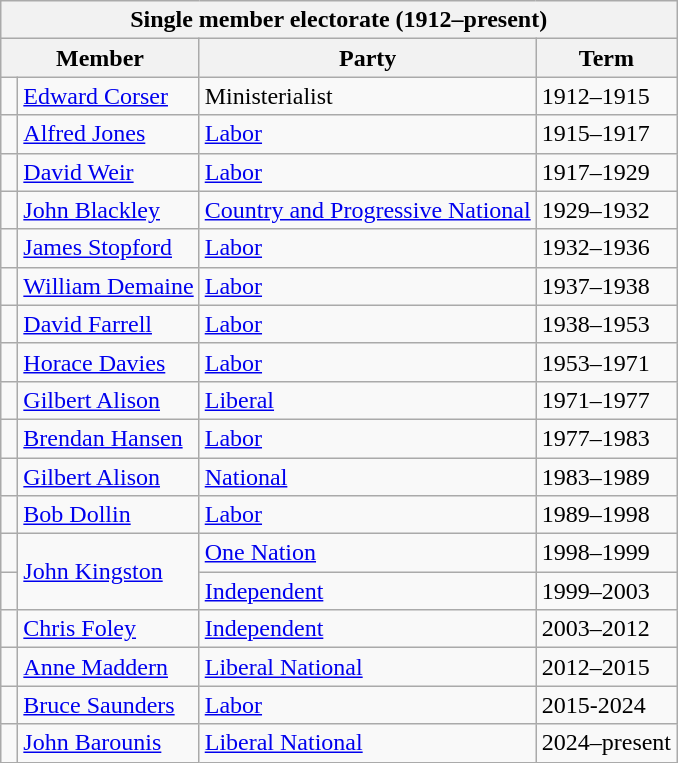<table class="wikitable">
<tr>
<th colspan="4">Single member electorate (1912–present)</th>
</tr>
<tr>
<th colspan="2">Member</th>
<th>Party</th>
<th>Term</th>
</tr>
<tr>
<td> </td>
<td><a href='#'>Edward Corser</a></td>
<td>Ministerialist</td>
<td>1912–1915</td>
</tr>
<tr>
<td> </td>
<td><a href='#'>Alfred Jones</a></td>
<td><a href='#'>Labor</a></td>
<td>1915–1917</td>
</tr>
<tr>
<td> </td>
<td><a href='#'>David Weir</a></td>
<td><a href='#'>Labor</a></td>
<td>1917–1929</td>
</tr>
<tr>
<td> </td>
<td><a href='#'>John Blackley</a></td>
<td><a href='#'>Country and Progressive National</a></td>
<td>1929–1932</td>
</tr>
<tr>
<td> </td>
<td><a href='#'>James Stopford</a></td>
<td><a href='#'>Labor</a></td>
<td>1932–1936</td>
</tr>
<tr>
<td> </td>
<td><a href='#'>William Demaine</a></td>
<td><a href='#'>Labor</a></td>
<td>1937–1938</td>
</tr>
<tr>
<td> </td>
<td><a href='#'>David Farrell</a></td>
<td><a href='#'>Labor</a></td>
<td>1938–1953</td>
</tr>
<tr>
<td> </td>
<td><a href='#'>Horace Davies</a></td>
<td><a href='#'>Labor</a></td>
<td>1953–1971</td>
</tr>
<tr>
<td> </td>
<td><a href='#'>Gilbert Alison</a></td>
<td><a href='#'>Liberal</a></td>
<td>1971–1977</td>
</tr>
<tr>
<td> </td>
<td><a href='#'>Brendan Hansen</a></td>
<td><a href='#'>Labor</a></td>
<td>1977–1983</td>
</tr>
<tr>
<td> </td>
<td><a href='#'>Gilbert Alison</a></td>
<td><a href='#'>National</a></td>
<td>1983–1989</td>
</tr>
<tr>
<td> </td>
<td><a href='#'>Bob Dollin</a></td>
<td><a href='#'>Labor</a></td>
<td>1989–1998</td>
</tr>
<tr>
<td> </td>
<td rowspan="2"><a href='#'>John Kingston</a></td>
<td><a href='#'>One Nation</a></td>
<td>1998–1999</td>
</tr>
<tr>
<td> </td>
<td><a href='#'>Independent</a></td>
<td>1999–2003</td>
</tr>
<tr>
<td> </td>
<td><a href='#'>Chris Foley</a></td>
<td><a href='#'>Independent</a></td>
<td>2003–2012</td>
</tr>
<tr>
<td> </td>
<td><a href='#'>Anne Maddern</a></td>
<td><a href='#'>Liberal National</a></td>
<td>2012–2015</td>
</tr>
<tr>
<td> </td>
<td><a href='#'>Bruce Saunders</a></td>
<td><a href='#'>Labor</a></td>
<td>2015-2024</td>
</tr>
<tr>
<td> </td>
<td><a href='#'>John Barounis</a></td>
<td><a href='#'>Liberal National</a></td>
<td>2024–present</td>
</tr>
</table>
